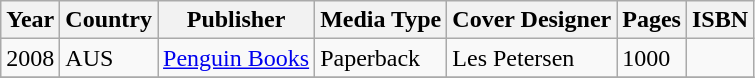<table class="wikitable">
<tr>
<th>Year</th>
<th>Country</th>
<th>Publisher</th>
<th>Media Type</th>
<th>Cover Designer</th>
<th>Pages</th>
<th>ISBN</th>
</tr>
<tr>
<td rowspan="1">2008</td>
<td>AUS</td>
<td><a href='#'>Penguin Books</a></td>
<td>Paperback</td>
<td>Les Petersen</td>
<td>1000</td>
<td></td>
</tr>
<tr>
</tr>
</table>
